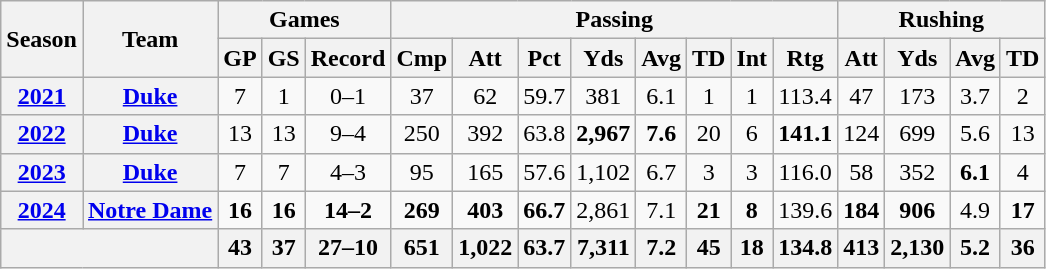<table class="wikitable" style="text-align:center;">
<tr>
<th rowspan="2">Season</th>
<th rowspan="2">Team</th>
<th colspan="3">Games</th>
<th colspan="8">Passing</th>
<th colspan="4">Rushing</th>
</tr>
<tr>
<th>GP</th>
<th>GS</th>
<th>Record</th>
<th>Cmp</th>
<th>Att</th>
<th>Pct</th>
<th>Yds</th>
<th>Avg</th>
<th>TD</th>
<th>Int</th>
<th>Rtg</th>
<th>Att</th>
<th>Yds</th>
<th>Avg</th>
<th>TD</th>
</tr>
<tr>
<th><a href='#'>2021</a></th>
<th><a href='#'>Duke</a></th>
<td>7</td>
<td>1</td>
<td>0–1</td>
<td>37</td>
<td>62</td>
<td>59.7</td>
<td>381</td>
<td>6.1</td>
<td>1</td>
<td>1</td>
<td>113.4</td>
<td>47</td>
<td>173</td>
<td>3.7</td>
<td>2</td>
</tr>
<tr>
<th><a href='#'>2022</a></th>
<th><a href='#'>Duke</a></th>
<td>13</td>
<td>13</td>
<td>9–4</td>
<td>250</td>
<td>392</td>
<td>63.8</td>
<td><strong>2,967</strong></td>
<td><strong>7.6</strong></td>
<td>20</td>
<td>6</td>
<td><strong>141.1</strong></td>
<td>124</td>
<td>699</td>
<td>5.6</td>
<td>13</td>
</tr>
<tr>
<th><a href='#'>2023</a></th>
<th><a href='#'>Duke</a></th>
<td>7</td>
<td>7</td>
<td>4–3</td>
<td>95</td>
<td>165</td>
<td>57.6</td>
<td>1,102</td>
<td>6.7</td>
<td>3</td>
<td>3</td>
<td>116.0</td>
<td>58</td>
<td>352</td>
<td><strong>6.1</strong></td>
<td>4</td>
</tr>
<tr>
<th><a href='#'>2024</a></th>
<th><a href='#'>Notre Dame</a></th>
<td><strong>16</strong></td>
<td><strong>16</strong></td>
<td><strong>14–2</strong></td>
<td><strong>269</strong></td>
<td><strong>403</strong></td>
<td><strong>66.7</strong></td>
<td>2,861</td>
<td>7.1</td>
<td><strong>21</strong></td>
<td><strong>8</strong></td>
<td>139.6</td>
<td><strong>184</strong></td>
<td><strong>906</strong></td>
<td>4.9</td>
<td><strong>17</strong></td>
</tr>
<tr>
<th colspan="2"></th>
<th>43</th>
<th>37</th>
<th>27–10</th>
<th>651</th>
<th>1,022</th>
<th>63.7</th>
<th>7,311</th>
<th>7.2</th>
<th>45</th>
<th>18</th>
<th>134.8</th>
<th>413</th>
<th>2,130</th>
<th>5.2</th>
<th>36</th>
</tr>
</table>
